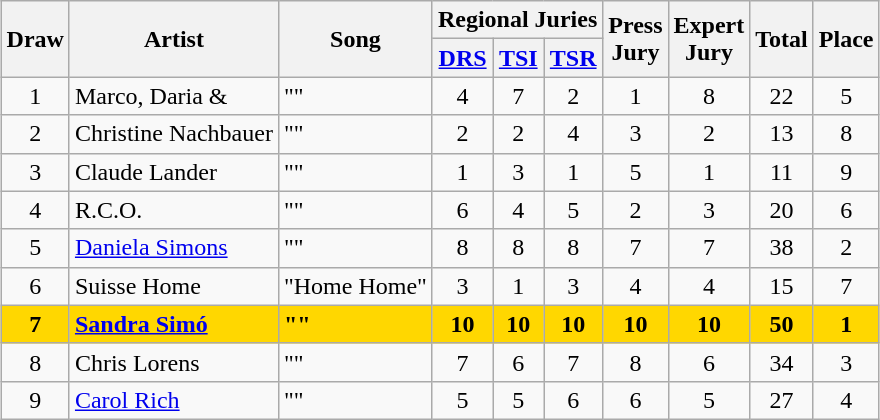<table class="sortable wikitable" style="margin: 1em auto 1em auto; text-align:center">
<tr>
<th rowspan="2">Draw</th>
<th rowspan="2">Artist</th>
<th rowspan="2">Song</th>
<th colspan="3">Regional Juries</th>
<th rowspan="2">Press<br>Jury</th>
<th rowspan="2">Expert<br>Jury</th>
<th rowspan="2">Total</th>
<th rowspan="2">Place</th>
</tr>
<tr>
<th><a href='#'>DRS</a></th>
<th><a href='#'>TSI</a></th>
<th><a href='#'>TSR</a></th>
</tr>
<tr>
<td>1</td>
<td align="left">Marco, Daria & </td>
<td align="left">""</td>
<td>4</td>
<td>7</td>
<td>2</td>
<td>1</td>
<td>8</td>
<td>22</td>
<td>5</td>
</tr>
<tr>
<td>2</td>
<td align="left">Christine Nachbauer</td>
<td align="left">""</td>
<td>2</td>
<td>2</td>
<td>4</td>
<td>3</td>
<td>2</td>
<td>13</td>
<td>8</td>
</tr>
<tr>
<td>3</td>
<td align="left">Claude Lander</td>
<td align="left">""</td>
<td>1</td>
<td>3</td>
<td>1</td>
<td>5</td>
<td>1</td>
<td>11</td>
<td>9</td>
</tr>
<tr>
<td>4</td>
<td align="left">R.C.O.</td>
<td align="left">""</td>
<td>6</td>
<td>4</td>
<td>5</td>
<td>2</td>
<td>3</td>
<td>20</td>
<td>6</td>
</tr>
<tr>
<td>5</td>
<td align="left"><a href='#'>Daniela Simons</a></td>
<td align="left">""</td>
<td>8</td>
<td>8</td>
<td>8</td>
<td>7</td>
<td>7</td>
<td>38</td>
<td>2</td>
</tr>
<tr>
<td>6</td>
<td align="left">Suisse Home</td>
<td align="left">"Home  Home"</td>
<td>3</td>
<td>1</td>
<td>3</td>
<td>4</td>
<td>4</td>
<td>15</td>
<td>7</td>
</tr>
<tr style="font-weight:bold; background:gold;">
<td>7</td>
<td align="left"><a href='#'>Sandra Simó</a></td>
<td align="left">""</td>
<td>10</td>
<td>10</td>
<td>10</td>
<td>10</td>
<td>10</td>
<td>50</td>
<td>1</td>
</tr>
<tr>
<td>8</td>
<td align="left">Chris Lorens</td>
<td align="left">""</td>
<td>7</td>
<td>6</td>
<td>7</td>
<td>8</td>
<td>6</td>
<td>34</td>
<td>3</td>
</tr>
<tr>
<td>9</td>
<td align="left"><a href='#'>Carol Rich</a></td>
<td align="left">""</td>
<td>5</td>
<td>5</td>
<td>6</td>
<td>6</td>
<td>5</td>
<td>27</td>
<td>4</td>
</tr>
</table>
